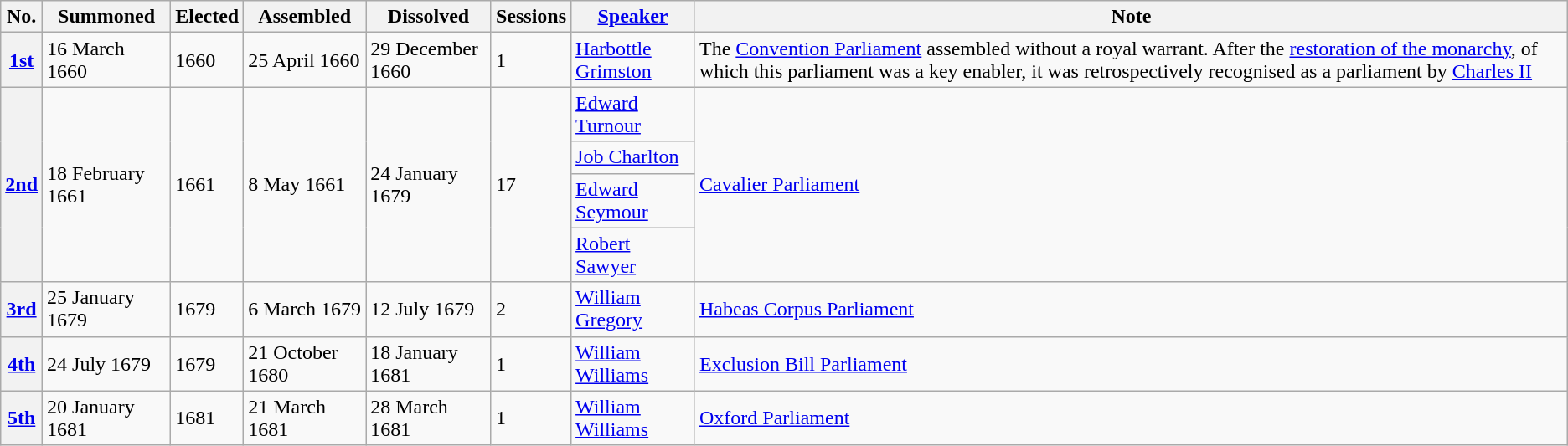<table class="wikitable">
<tr>
<th>No.</th>
<th>Summoned</th>
<th>Elected</th>
<th>Assembled</th>
<th>Dissolved</th>
<th>Sessions</th>
<th><a href='#'>Speaker</a></th>
<th>Note</th>
</tr>
<tr>
<th><a href='#'>1st</a></th>
<td>16 March 1660</td>
<td>1660</td>
<td>25 April 1660</td>
<td>29 December 1660</td>
<td>1</td>
<td><a href='#'>Harbottle Grimston</a></td>
<td>The <a href='#'>Convention Parliament</a> assembled without a royal warrant. After the <a href='#'>restoration of the monarchy</a>, of which this parliament was a key enabler, it was retrospectively recognised as a parliament by <a href='#'>Charles II</a></td>
</tr>
<tr>
<th rowspan=4><a href='#'>2nd</a></th>
<td rowspan=4>18 February 1661</td>
<td rowspan=4>1661</td>
<td rowspan=4>8 May 1661</td>
<td rowspan=4>24 January 1679</td>
<td rowspan=4>17</td>
<td><a href='#'>Edward Turnour</a></td>
<td rowspan=4><a href='#'>Cavalier Parliament</a></td>
</tr>
<tr>
<td><a href='#'>Job Charlton</a></td>
</tr>
<tr>
<td><a href='#'>Edward Seymour</a></td>
</tr>
<tr>
<td><a href='#'>Robert Sawyer</a></td>
</tr>
<tr>
<th><a href='#'>3rd</a></th>
<td>25 January 1679</td>
<td>1679</td>
<td>6 March 1679</td>
<td>12 July 1679</td>
<td>2</td>
<td><a href='#'>William Gregory</a></td>
<td><a href='#'>Habeas Corpus Parliament</a></td>
</tr>
<tr>
<th><a href='#'>4th</a></th>
<td>24 July 1679</td>
<td>1679</td>
<td>21 October 1680</td>
<td>18 January 1681</td>
<td>1</td>
<td><a href='#'>William Williams</a></td>
<td><a href='#'>Exclusion Bill Parliament</a></td>
</tr>
<tr>
<th><a href='#'>5th</a></th>
<td>20 January 1681</td>
<td>1681</td>
<td>21 March 1681</td>
<td>28 March 1681</td>
<td>1</td>
<td><a href='#'>William Williams</a></td>
<td><a href='#'>Oxford Parliament</a></td>
</tr>
</table>
